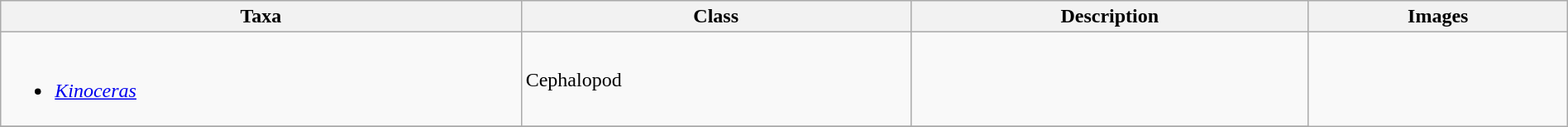<table class="wikitable" align="center" width="100%">
<tr>
<th>Taxa</th>
<th>Class</th>
<th>Description</th>
<th>Images</th>
</tr>
<tr>
<td><br><ul><li><em><a href='#'>Kinoceras</a></em></li></ul></td>
<td>Cephalopod</td>
<td></td>
<td rowspan="99"></td>
</tr>
<tr>
</tr>
</table>
